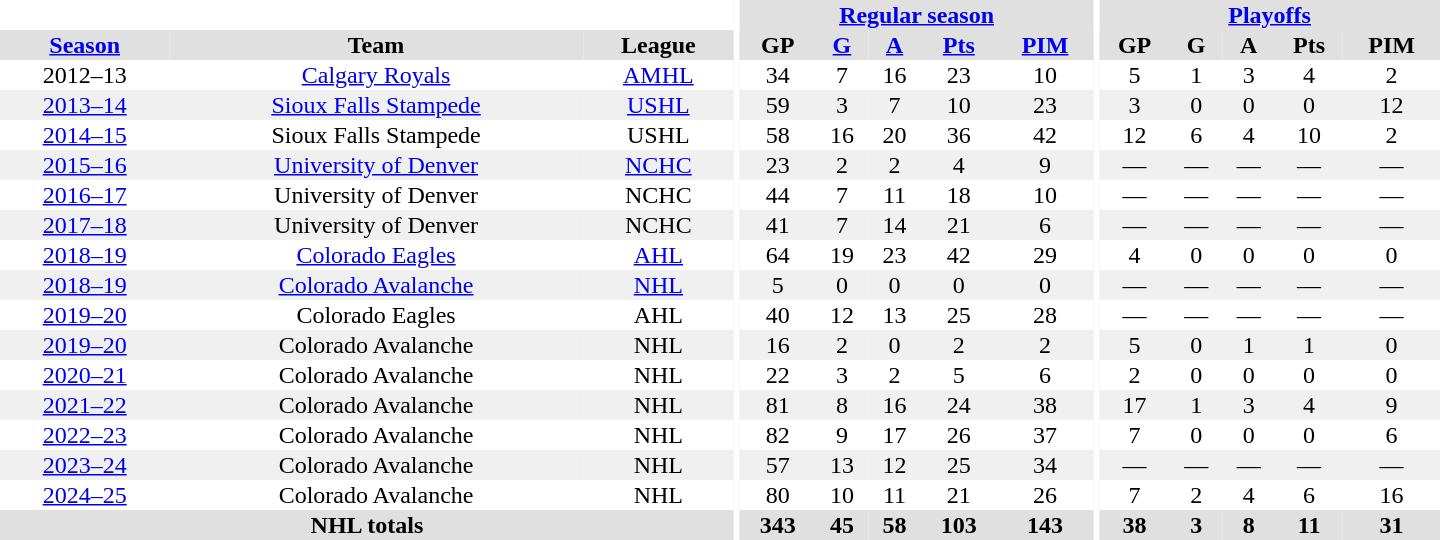<table border="0" cellpadding="1" cellspacing="0" style="text-align:center; width:60em">
<tr bgcolor="#e0e0e0">
<th colspan="3" bgcolor="#ffffff"></th>
<th rowspan="99" bgcolor="#ffffff"></th>
<th colspan="5"><a href='#'>Regular season</a></th>
<th rowspan="99" bgcolor="#ffffff"></th>
<th colspan="5"><a href='#'>Playoffs</a></th>
</tr>
<tr bgcolor="#e0e0e0">
<th><a href='#'>Season</a></th>
<th>Team</th>
<th>League</th>
<th>GP</th>
<th><a href='#'>G</a></th>
<th><a href='#'>A</a></th>
<th><a href='#'>Pts</a></th>
<th><a href='#'>PIM</a></th>
<th>GP</th>
<th>G</th>
<th>A</th>
<th>Pts</th>
<th>PIM</th>
</tr>
<tr>
<td>2012–13</td>
<td><a href='#'>Calgary Royals</a></td>
<td><a href='#'>AMHL</a></td>
<td>34</td>
<td>7</td>
<td>16</td>
<td>23</td>
<td>10</td>
<td>5</td>
<td>1</td>
<td>3</td>
<td>4</td>
<td>2</td>
</tr>
<tr bgcolor="#f0f0f0">
<td><a href='#'>2013–14</a></td>
<td><a href='#'>Sioux Falls Stampede</a></td>
<td><a href='#'>USHL</a></td>
<td>59</td>
<td>3</td>
<td>7</td>
<td>10</td>
<td>23</td>
<td>3</td>
<td>0</td>
<td>0</td>
<td>0</td>
<td>12</td>
</tr>
<tr>
<td><a href='#'>2014–15</a></td>
<td>Sioux Falls Stampede</td>
<td>USHL</td>
<td>58</td>
<td>16</td>
<td>20</td>
<td>36</td>
<td>42</td>
<td>12</td>
<td>6</td>
<td>4</td>
<td>10</td>
<td>2</td>
</tr>
<tr bgcolor="#f0f0f0">
<td><a href='#'>2015–16</a></td>
<td><a href='#'>University of Denver</a></td>
<td><a href='#'>NCHC</a></td>
<td>23</td>
<td>2</td>
<td>2</td>
<td>4</td>
<td>9</td>
<td>—</td>
<td>—</td>
<td>—</td>
<td>—</td>
<td>—</td>
</tr>
<tr>
<td><a href='#'>2016–17</a></td>
<td>University of Denver</td>
<td>NCHC</td>
<td>44</td>
<td>7</td>
<td>11</td>
<td>18</td>
<td>10</td>
<td>—</td>
<td>—</td>
<td>—</td>
<td>—</td>
<td>—</td>
</tr>
<tr bgcolor="#f0f0f0">
<td><a href='#'>2017–18</a></td>
<td>University of Denver</td>
<td>NCHC</td>
<td>41</td>
<td>7</td>
<td>14</td>
<td>21</td>
<td>6</td>
<td>—</td>
<td>—</td>
<td>—</td>
<td>—</td>
<td>—</td>
</tr>
<tr>
<td><a href='#'>2018–19</a></td>
<td><a href='#'>Colorado Eagles</a></td>
<td><a href='#'>AHL</a></td>
<td>64</td>
<td>19</td>
<td>23</td>
<td>42</td>
<td>29</td>
<td>4</td>
<td>0</td>
<td>0</td>
<td>0</td>
<td>0</td>
</tr>
<tr bgcolor="#f0f0f0">
<td><a href='#'>2018–19</a></td>
<td><a href='#'>Colorado Avalanche</a></td>
<td><a href='#'>NHL</a></td>
<td>5</td>
<td>0</td>
<td>0</td>
<td>0</td>
<td>0</td>
<td>—</td>
<td>—</td>
<td>—</td>
<td>—</td>
<td>—</td>
</tr>
<tr>
<td><a href='#'>2019–20</a></td>
<td>Colorado Eagles</td>
<td>AHL</td>
<td>40</td>
<td>12</td>
<td>13</td>
<td>25</td>
<td>28</td>
<td>—</td>
<td>—</td>
<td>—</td>
<td>—</td>
<td>—</td>
</tr>
<tr bgcolor="#f0f0f0">
<td><a href='#'>2019–20</a></td>
<td>Colorado Avalanche</td>
<td>NHL</td>
<td>16</td>
<td>2</td>
<td>0</td>
<td>2</td>
<td>2</td>
<td>5</td>
<td>0</td>
<td>1</td>
<td>1</td>
<td>0</td>
</tr>
<tr>
<td><a href='#'>2020–21</a></td>
<td>Colorado Avalanche</td>
<td>NHL</td>
<td>22</td>
<td>3</td>
<td>2</td>
<td>5</td>
<td>6</td>
<td>2</td>
<td>0</td>
<td>0</td>
<td>0</td>
<td>0</td>
</tr>
<tr bgcolor="#f0f0f0">
<td><a href='#'>2021–22</a></td>
<td>Colorado Avalanche</td>
<td>NHL</td>
<td>81</td>
<td>8</td>
<td>16</td>
<td>24</td>
<td>38</td>
<td>17</td>
<td>1</td>
<td>3</td>
<td>4</td>
<td>9</td>
</tr>
<tr>
<td><a href='#'>2022–23</a></td>
<td>Colorado Avalanche</td>
<td>NHL</td>
<td>82</td>
<td>9</td>
<td>17</td>
<td>26</td>
<td>37</td>
<td>7</td>
<td>0</td>
<td>0</td>
<td>0</td>
<td>6</td>
</tr>
<tr bgcolor="#f0f0f0">
<td><a href='#'>2023–24</a></td>
<td>Colorado Avalanche</td>
<td>NHL</td>
<td>57</td>
<td>13</td>
<td>12</td>
<td>25</td>
<td>34</td>
<td>—</td>
<td>—</td>
<td>—</td>
<td>—</td>
<td>—</td>
</tr>
<tr>
<td><a href='#'>2024–25</a></td>
<td>Colorado Avalanche</td>
<td>NHL</td>
<td>80</td>
<td>10</td>
<td>11</td>
<td>21</td>
<td>26</td>
<td>7</td>
<td>2</td>
<td>4</td>
<td>6</td>
<td>16</td>
</tr>
<tr bgcolor="#e0e0e0">
<th colspan="3">NHL totals</th>
<th>343</th>
<th>45</th>
<th>58</th>
<th>103</th>
<th>143</th>
<th>38</th>
<th>3</th>
<th>8</th>
<th>11</th>
<th>31</th>
</tr>
</table>
